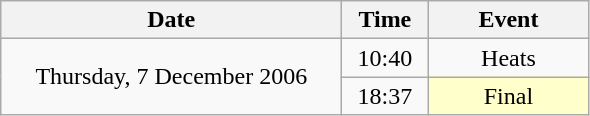<table class = "wikitable" style="text-align:center;">
<tr>
<th width=220>Date</th>
<th width=50>Time</th>
<th width=100>Event</th>
</tr>
<tr>
<td rowspan=2>Thursday, 7 December 2006</td>
<td>10:40</td>
<td>Heats</td>
</tr>
<tr>
<td>18:37</td>
<td bgcolor=ffffcc>Final</td>
</tr>
</table>
